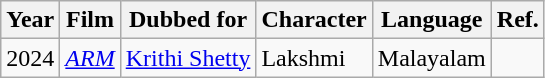<table class="wikitable">
<tr>
<th>Year</th>
<th>Film</th>
<th>Dubbed for</th>
<th>Character</th>
<th>Language</th>
<th>Ref.</th>
</tr>
<tr>
<td>2024</td>
<td><em><a href='#'>ARM</a></em></td>
<td><a href='#'>Krithi Shetty</a></td>
<td>Lakshmi</td>
<td>Malayalam</td>
<td></td>
</tr>
</table>
